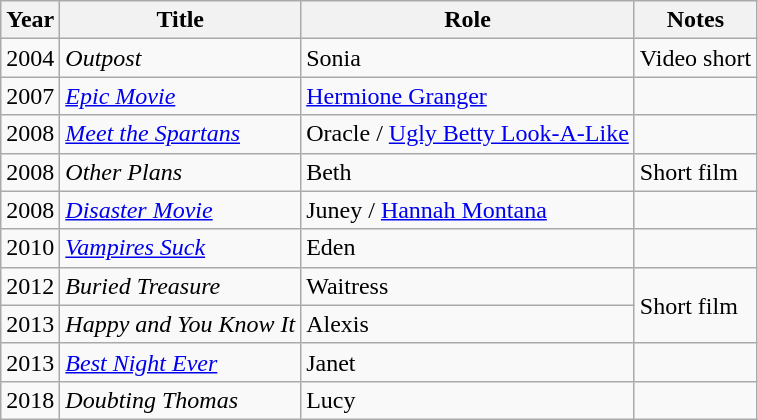<table class="wikitable sortable">
<tr>
<th>Year</th>
<th>Title</th>
<th>Role</th>
<th class="unsortable">Notes</th>
</tr>
<tr>
<td>2004</td>
<td><em>Outpost</em></td>
<td>Sonia</td>
<td>Video short</td>
</tr>
<tr>
<td>2007</td>
<td><em><a href='#'>Epic Movie</a></em></td>
<td><a href='#'>Hermione Granger</a></td>
<td></td>
</tr>
<tr>
<td>2008</td>
<td><em><a href='#'>Meet the Spartans</a></em></td>
<td>Oracle / <a href='#'>Ugly Betty Look-A-Like</a></td>
<td></td>
</tr>
<tr>
<td>2008</td>
<td><em>Other Plans</em></td>
<td>Beth</td>
<td>Short film</td>
</tr>
<tr>
<td>2008</td>
<td><em><a href='#'>Disaster Movie</a></em></td>
<td>Juney / <a href='#'>Hannah Montana</a></td>
<td></td>
</tr>
<tr>
<td>2010</td>
<td><em><a href='#'>Vampires Suck</a></em></td>
<td>Eden</td>
<td></td>
</tr>
<tr>
<td>2012</td>
<td><em>Buried Treasure</em></td>
<td>Waitress</td>
<td rowspan="2">Short film</td>
</tr>
<tr>
<td>2013</td>
<td><em>Happy and You Know It</em></td>
<td>Alexis</td>
</tr>
<tr>
<td>2013</td>
<td><em><a href='#'>Best Night Ever</a></em></td>
<td>Janet</td>
<td></td>
</tr>
<tr>
<td>2018</td>
<td><em>Doubting Thomas</em></td>
<td>Lucy</td>
<td></td>
</tr>
</table>
